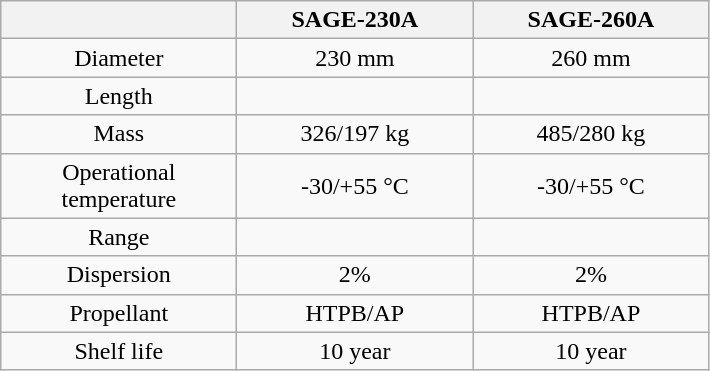<table class="wikitable" style="text-align:center;">
<tr>
<th width="150"></th>
<th width="150">SAGE-230A</th>
<th width="150">SAGE-260A</th>
</tr>
<tr>
<td>Diameter</td>
<td>230 mm</td>
<td>260 mm</td>
</tr>
<tr>
<td>Length</td>
<td></td>
<td></td>
</tr>
<tr>
<td>Mass</td>
<td>326/197 kg</td>
<td>485/280 kg</td>
</tr>
<tr>
<td>Operational temperature</td>
<td>-30/+55 °C</td>
<td>-30/+55 °C</td>
</tr>
<tr>
<td>Range</td>
<td></td>
<td></td>
</tr>
<tr>
<td>Dispersion</td>
<td>2%</td>
<td>2%</td>
</tr>
<tr>
<td>Propellant</td>
<td>HTPB/AP</td>
<td>HTPB/AP</td>
</tr>
<tr>
<td>Shelf life</td>
<td>10 year</td>
<td>10 year</td>
</tr>
</table>
